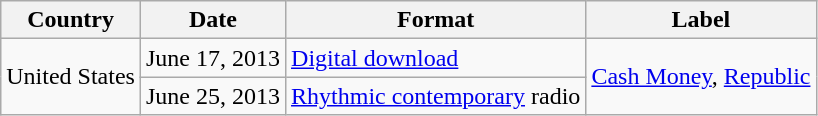<table class="wikitable">
<tr>
<th>Country</th>
<th>Date</th>
<th>Format</th>
<th>Label</th>
</tr>
<tr>
<td rowspan="2">United States</td>
<td>June 17, 2013</td>
<td><a href='#'>Digital download</a></td>
<td rowspan="2"><a href='#'>Cash Money</a>, <a href='#'>Republic</a></td>
</tr>
<tr>
<td>June 25, 2013</td>
<td><a href='#'>Rhythmic contemporary</a> radio</td>
</tr>
</table>
